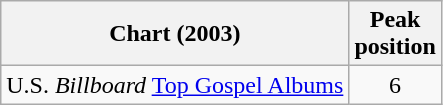<table class="wikitable sortable">
<tr>
<th align="left">Chart (2003)</th>
<th align="left">Peak<br>position</th>
</tr>
<tr>
<td align="left">U.S. <em>Billboard</em> <a href='#'>Top Gospel Albums</a></td>
<td style="text-align:center;">6</td>
</tr>
</table>
